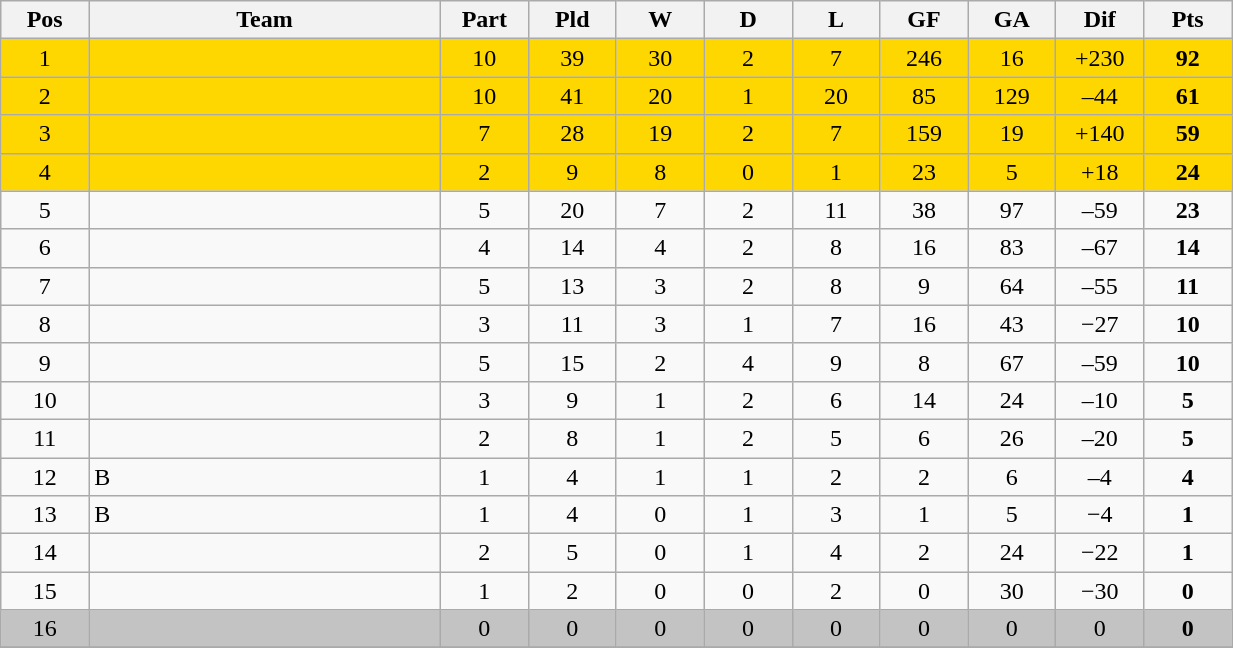<table class="wikitable sortable" width=65% style="text-align:center">
<tr>
<th width=5%>Pos</th>
<th width=20%>Team</th>
<th width=5%>Part</th>
<th width=5%>Pld</th>
<th width=5%>W</th>
<th width=5%>D</th>
<th width=5%>L</th>
<th width=5%>GF</th>
<th width=5%>GA</th>
<th width=5%>Dif</th>
<th width=5%>Pts</th>
</tr>
<tr bgcolor=gold>
<td>1</td>
<td style="text-align:left;"></td>
<td>10</td>
<td>39</td>
<td>30</td>
<td>2</td>
<td>7</td>
<td>246</td>
<td>16</td>
<td>+230</td>
<td><strong>92</strong></td>
</tr>
<tr bgcolor=gold>
<td>2</td>
<td style="text-align:left;"></td>
<td>10</td>
<td>41</td>
<td>20</td>
<td>1</td>
<td>20</td>
<td>85</td>
<td>129</td>
<td>–44</td>
<td><strong>61</strong></td>
</tr>
<tr bgcolor=gold>
<td>3</td>
<td style="text-align:left;"></td>
<td>7</td>
<td>28</td>
<td>19</td>
<td>2</td>
<td>7</td>
<td>159</td>
<td>19</td>
<td>+140</td>
<td><strong>59</strong></td>
</tr>
<tr bgcolor=gold>
<td>4</td>
<td style="text-align:left;"></td>
<td>2</td>
<td>9</td>
<td>8</td>
<td>0</td>
<td>1</td>
<td>23</td>
<td>5</td>
<td>+18</td>
<td><strong>24</strong></td>
</tr>
<tr>
<td>5</td>
<td style="text-align:left;"></td>
<td>5</td>
<td>20</td>
<td>7</td>
<td>2</td>
<td>11</td>
<td>38</td>
<td>97</td>
<td>–59</td>
<td><strong>23</strong></td>
</tr>
<tr>
<td>6</td>
<td style="text-align:left;"></td>
<td>4</td>
<td>14</td>
<td>4</td>
<td>2</td>
<td>8</td>
<td>16</td>
<td>83</td>
<td>–67</td>
<td><strong>14</strong></td>
</tr>
<tr>
<td>7</td>
<td style="text-align:left;"></td>
<td>5</td>
<td>13</td>
<td>3</td>
<td>2</td>
<td>8</td>
<td>9</td>
<td>64</td>
<td>–55</td>
<td><strong>11</strong></td>
</tr>
<tr>
<td>8</td>
<td style="text-align:left;"></td>
<td>3</td>
<td>11</td>
<td>3</td>
<td>1</td>
<td>7</td>
<td>16</td>
<td>43</td>
<td>−27</td>
<td><strong>10</strong></td>
</tr>
<tr>
<td>9</td>
<td style="text-align:left;"></td>
<td>5</td>
<td>15</td>
<td>2</td>
<td>4</td>
<td>9</td>
<td>8</td>
<td>67</td>
<td>–59</td>
<td><strong>10</strong></td>
</tr>
<tr>
<td>10</td>
<td style="text-align:left;"></td>
<td>3</td>
<td>9</td>
<td>1</td>
<td>2</td>
<td>6</td>
<td>14</td>
<td>24</td>
<td>–10</td>
<td><strong>5</strong></td>
</tr>
<tr>
<td>11</td>
<td style="text-align:left;"></td>
<td>2</td>
<td>8</td>
<td>1</td>
<td>2</td>
<td>5</td>
<td>6</td>
<td>26</td>
<td>–20</td>
<td><strong>5</strong></td>
</tr>
<tr>
<td>12</td>
<td style="text-align:left;"> B</td>
<td>1</td>
<td>4</td>
<td>1</td>
<td>1</td>
<td>2</td>
<td>2</td>
<td>6</td>
<td>–4</td>
<td><strong>4</strong></td>
</tr>
<tr>
<td>13</td>
<td style="text-align:left;"> B</td>
<td>1</td>
<td>4</td>
<td>0</td>
<td>1</td>
<td>3</td>
<td>1</td>
<td>5</td>
<td>−4</td>
<td><strong>1</strong></td>
</tr>
<tr>
<td>14</td>
<td style="text-align:left;"></td>
<td>2</td>
<td>5</td>
<td>0</td>
<td>1</td>
<td>4</td>
<td>2</td>
<td>24</td>
<td>−22</td>
<td><strong>1</strong></td>
</tr>
<tr>
<td>15</td>
<td style="text-align:left;"></td>
<td>1</td>
<td>2</td>
<td>0</td>
<td>0</td>
<td>2</td>
<td>0</td>
<td>30</td>
<td>−30</td>
<td><strong>0</strong></td>
</tr>
<tr bgcolor=#C3C3C3>
<td>16</td>
<td style="text-align:left;"></td>
<td>0</td>
<td>0</td>
<td>0</td>
<td>0</td>
<td>0</td>
<td>0</td>
<td>0</td>
<td>0</td>
<td><strong>0</strong></td>
</tr>
<tr>
</tr>
</table>
